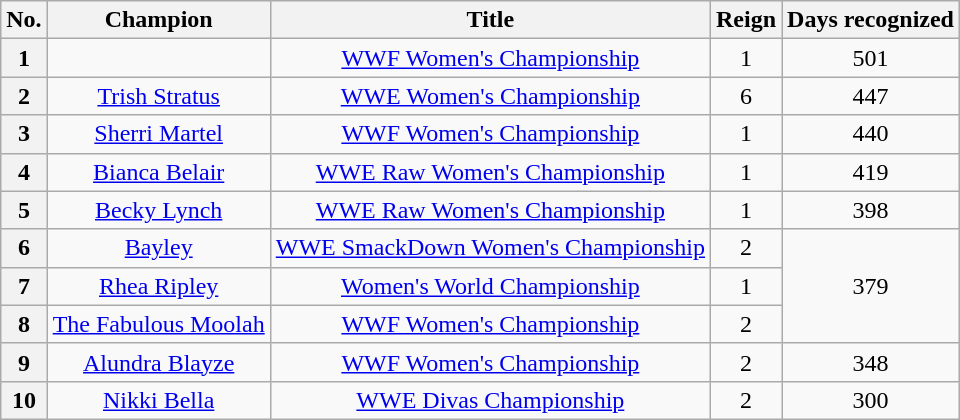<table class="wikitable sortable" style="text-align: center">
<tr>
<th>No.</th>
<th>Champion</th>
<th>Title</th>
<th>Reign</th>
<th>Days recognized</th>
</tr>
<tr>
<th>1</th>
<td></td>
<td><a href='#'>WWF Women's Championship</a></td>
<td>1</td>
<td>501</td>
</tr>
<tr>
<th>2</th>
<td><a href='#'>Trish Stratus</a></td>
<td><a href='#'>WWE Women's Championship</a></td>
<td>6</td>
<td>447</td>
</tr>
<tr>
<th>3</th>
<td><a href='#'>Sherri Martel</a></td>
<td><a href='#'>WWF Women's Championship</a></td>
<td>1</td>
<td>440</td>
</tr>
<tr>
<th>4</th>
<td><a href='#'>Bianca Belair</a></td>
<td><a href='#'>WWE Raw Women's Championship</a></td>
<td>1</td>
<td>419</td>
</tr>
<tr>
<th>5</th>
<td><a href='#'>Becky Lynch</a></td>
<td><a href='#'>WWE Raw Women's Championship</a></td>
<td>1</td>
<td>398</td>
</tr>
<tr>
<th>6</th>
<td><a href='#'>Bayley</a></td>
<td><a href='#'>WWE SmackDown Women's Championship</a></td>
<td>2</td>
<td rowspan=3>379</td>
</tr>
<tr>
<th>7</th>
<td><a href='#'>Rhea Ripley</a></td>
<td><a href='#'>Women's World Championship</a></td>
<td>1</td>
</tr>
<tr>
<th>8</th>
<td><a href='#'>The Fabulous Moolah</a></td>
<td><a href='#'>WWF Women's Championship</a></td>
<td>2</td>
</tr>
<tr>
<th>9</th>
<td><a href='#'>Alundra Blayze</a></td>
<td><a href='#'>WWF Women's Championship</a></td>
<td>2</td>
<td>348</td>
</tr>
<tr>
<th>10</th>
<td><a href='#'>Nikki Bella</a></td>
<td><a href='#'>WWE Divas Championship</a></td>
<td>2</td>
<td>300</td>
</tr>
</table>
